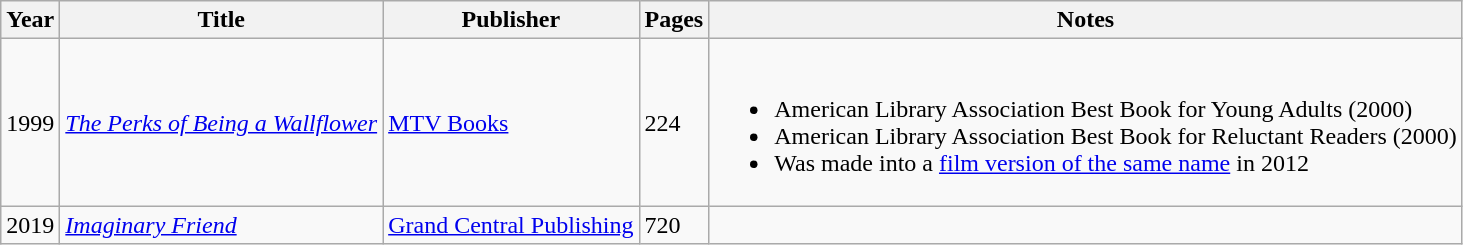<table class="wikitable">
<tr>
<th>Year</th>
<th>Title</th>
<th>Publisher</th>
<th>Pages</th>
<th>Notes</th>
</tr>
<tr>
<td>1999</td>
<td><em><a href='#'>The Perks of Being a Wallflower</a></em></td>
<td><a href='#'>MTV Books</a></td>
<td>224</td>
<td><br><ul><li>American Library Association Best Book for Young Adults (2000)</li><li>American Library Association Best Book for Reluctant Readers (2000)</li><li>Was made into a <a href='#'>film version of the same name</a> in 2012</li></ul></td>
</tr>
<tr>
<td>2019</td>
<td><em><a href='#'>Imaginary Friend</a></em></td>
<td><a href='#'>Grand Central Publishing</a></td>
<td>720</td>
<td></td>
</tr>
</table>
